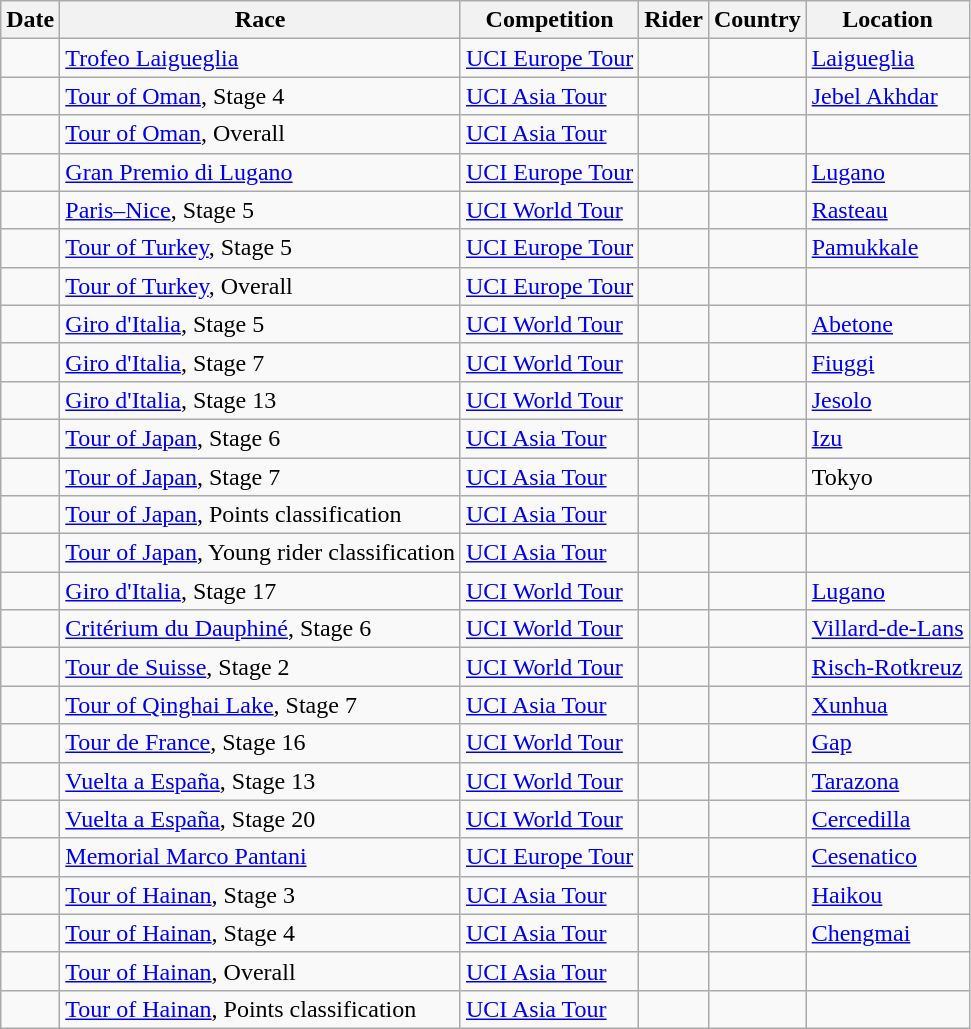<table class="wikitable sortable">
<tr>
<th>Date</th>
<th>Race</th>
<th>Competition</th>
<th>Rider</th>
<th>Country</th>
<th>Location</th>
</tr>
<tr>
<td></td>
<td><a href='#'>Trofeo Laigueglia</a></td>
<td><a href='#'>UCI Europe Tour</a></td>
<td></td>
<td></td>
<td><a href='#'>Laigueglia</a></td>
</tr>
<tr>
<td></td>
<td><a href='#'>Tour of Oman</a>, Stage 4</td>
<td><a href='#'>UCI Asia Tour</a></td>
<td></td>
<td></td>
<td><a href='#'>Jebel Akhdar</a></td>
</tr>
<tr>
<td></td>
<td><a href='#'>Tour of Oman</a>, Overall</td>
<td><a href='#'>UCI Asia Tour</a></td>
<td></td>
<td></td>
<td></td>
</tr>
<tr>
<td></td>
<td><a href='#'>Gran Premio di Lugano</a></td>
<td><a href='#'>UCI Europe Tour</a></td>
<td></td>
<td></td>
<td><a href='#'>Lugano</a></td>
</tr>
<tr>
<td></td>
<td><a href='#'>Paris–Nice</a>, Stage 5</td>
<td><a href='#'>UCI World Tour</a></td>
<td></td>
<td></td>
<td><a href='#'>Rasteau</a></td>
</tr>
<tr>
<td></td>
<td><a href='#'>Tour of Turkey</a>, Stage 5</td>
<td><a href='#'>UCI Europe Tour</a></td>
<td></td>
<td></td>
<td><a href='#'>Pamukkale</a></td>
</tr>
<tr>
<td></td>
<td><a href='#'>Tour of Turkey</a>, Overall</td>
<td><a href='#'>UCI Europe Tour</a></td>
<td></td>
<td></td>
<td></td>
</tr>
<tr>
<td></td>
<td><a href='#'>Giro d'Italia</a>, Stage 5</td>
<td><a href='#'>UCI World Tour</a></td>
<td></td>
<td></td>
<td><a href='#'>Abetone</a></td>
</tr>
<tr>
<td></td>
<td><a href='#'>Giro d'Italia</a>, Stage 7</td>
<td><a href='#'>UCI World Tour</a></td>
<td></td>
<td></td>
<td><a href='#'>Fiuggi</a></td>
</tr>
<tr>
<td></td>
<td><a href='#'>Giro d'Italia</a>, Stage 13</td>
<td><a href='#'>UCI World Tour</a></td>
<td></td>
<td></td>
<td><a href='#'>Jesolo</a></td>
</tr>
<tr>
<td></td>
<td><a href='#'>Tour of Japan</a>, Stage 6</td>
<td><a href='#'>UCI Asia Tour</a></td>
<td></td>
<td></td>
<td><a href='#'>Izu</a></td>
</tr>
<tr>
<td></td>
<td><a href='#'>Tour of Japan</a>, Stage 7</td>
<td><a href='#'>UCI Asia Tour</a></td>
<td></td>
<td></td>
<td>Tokyo</td>
</tr>
<tr>
<td></td>
<td><a href='#'>Tour of Japan</a>, Points classification</td>
<td><a href='#'>UCI Asia Tour</a></td>
<td></td>
<td></td>
<td></td>
</tr>
<tr>
<td></td>
<td><a href='#'>Tour of Japan</a>, Young rider classification</td>
<td><a href='#'>UCI Asia Tour</a></td>
<td></td>
<td></td>
<td></td>
</tr>
<tr>
<td></td>
<td><a href='#'>Giro d'Italia</a>, Stage 17</td>
<td><a href='#'>UCI World Tour</a></td>
<td></td>
<td></td>
<td><a href='#'>Lugano</a></td>
</tr>
<tr>
<td></td>
<td><a href='#'>Critérium du Dauphiné</a>, Stage 6</td>
<td><a href='#'>UCI World Tour</a></td>
<td></td>
<td></td>
<td><a href='#'>Villard-de-Lans</a></td>
</tr>
<tr>
<td></td>
<td><a href='#'>Tour de Suisse</a>, Stage 2</td>
<td><a href='#'>UCI World Tour</a></td>
<td></td>
<td></td>
<td><a href='#'>Risch-Rotkreuz</a></td>
</tr>
<tr>
<td></td>
<td><a href='#'>Tour of Qinghai Lake</a>, Stage 7</td>
<td><a href='#'>UCI Asia Tour</a></td>
<td></td>
<td></td>
<td><a href='#'>Xunhua</a></td>
</tr>
<tr>
<td></td>
<td><a href='#'>Tour de France</a>, Stage 16</td>
<td><a href='#'>UCI World Tour</a></td>
<td></td>
<td></td>
<td><a href='#'>Gap</a></td>
</tr>
<tr>
<td></td>
<td><a href='#'>Vuelta a España</a>, Stage 13</td>
<td><a href='#'>UCI World Tour</a></td>
<td></td>
<td></td>
<td><a href='#'>Tarazona</a></td>
</tr>
<tr>
<td></td>
<td><a href='#'>Vuelta a España</a>, Stage 20</td>
<td><a href='#'>UCI World Tour</a></td>
<td></td>
<td></td>
<td><a href='#'>Cercedilla</a></td>
</tr>
<tr>
<td></td>
<td><a href='#'>Memorial Marco Pantani</a></td>
<td><a href='#'>UCI Europe Tour</a></td>
<td></td>
<td></td>
<td><a href='#'>Cesenatico</a></td>
</tr>
<tr>
<td></td>
<td><a href='#'>Tour of Hainan</a>, Stage 3</td>
<td><a href='#'>UCI Asia Tour</a></td>
<td></td>
<td></td>
<td><a href='#'>Haikou</a></td>
</tr>
<tr>
<td></td>
<td><a href='#'>Tour of Hainan</a>, Stage 4</td>
<td><a href='#'>UCI Asia Tour</a></td>
<td></td>
<td></td>
<td><a href='#'>Chengmai</a></td>
</tr>
<tr>
<td></td>
<td><a href='#'>Tour of Hainan</a>, Overall</td>
<td><a href='#'>UCI Asia Tour</a></td>
<td></td>
<td></td>
<td></td>
</tr>
<tr>
<td></td>
<td><a href='#'>Tour of Hainan</a>, Points classification</td>
<td><a href='#'>UCI Asia Tour</a></td>
<td></td>
<td></td>
<td></td>
</tr>
</table>
